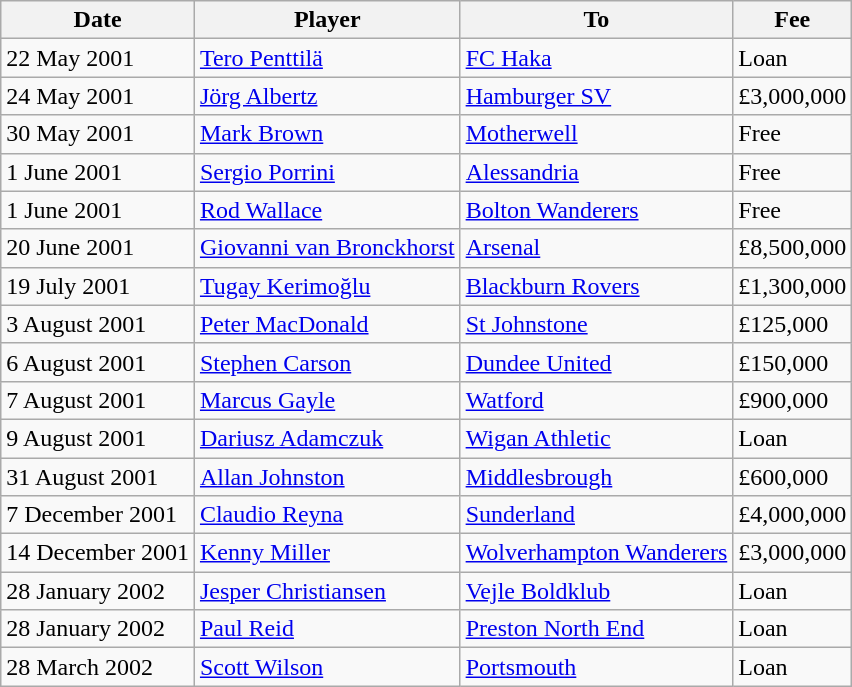<table class="wikitable sortable">
<tr>
<th>Date</th>
<th>Player</th>
<th>To</th>
<th>Fee</th>
</tr>
<tr>
<td>22 May 2001</td>
<td> <a href='#'>Tero Penttilä</a></td>
<td> <a href='#'>FC Haka</a></td>
<td>Loan</td>
</tr>
<tr>
<td>24 May 2001</td>
<td> <a href='#'>Jörg Albertz</a></td>
<td> <a href='#'>Hamburger SV</a></td>
<td>£3,000,000</td>
</tr>
<tr>
<td>30 May 2001</td>
<td> <a href='#'>Mark Brown</a></td>
<td> <a href='#'>Motherwell</a></td>
<td>Free</td>
</tr>
<tr>
<td>1 June 2001</td>
<td> <a href='#'>Sergio Porrini</a></td>
<td> <a href='#'>Alessandria</a></td>
<td>Free</td>
</tr>
<tr>
<td>1 June 2001</td>
<td> <a href='#'>Rod Wallace</a></td>
<td> <a href='#'>Bolton Wanderers</a></td>
<td>Free</td>
</tr>
<tr>
<td>20 June 2001</td>
<td> <a href='#'>Giovanni van Bronckhorst</a></td>
<td> <a href='#'>Arsenal</a></td>
<td>£8,500,000</td>
</tr>
<tr>
<td>19 July 2001</td>
<td> <a href='#'>Tugay Kerimoğlu</a></td>
<td> <a href='#'>Blackburn Rovers</a></td>
<td>£1,300,000</td>
</tr>
<tr>
<td>3 August 2001</td>
<td> <a href='#'>Peter MacDonald</a></td>
<td> <a href='#'>St Johnstone</a></td>
<td>£125,000</td>
</tr>
<tr>
<td>6 August 2001</td>
<td> <a href='#'>Stephen Carson</a></td>
<td> <a href='#'>Dundee United</a></td>
<td>£150,000</td>
</tr>
<tr>
<td>7 August 2001</td>
<td> <a href='#'>Marcus Gayle</a></td>
<td> <a href='#'>Watford</a></td>
<td>£900,000</td>
</tr>
<tr>
<td>9 August 2001</td>
<td> <a href='#'>Dariusz Adamczuk</a></td>
<td> <a href='#'>Wigan Athletic</a></td>
<td>Loan</td>
</tr>
<tr>
<td>31 August 2001</td>
<td> <a href='#'>Allan Johnston</a></td>
<td> <a href='#'>Middlesbrough</a></td>
<td>£600,000</td>
</tr>
<tr>
<td>7 December 2001</td>
<td> <a href='#'>Claudio Reyna</a></td>
<td> <a href='#'>Sunderland</a></td>
<td>£4,000,000</td>
</tr>
<tr>
<td>14 December 2001</td>
<td> <a href='#'>Kenny Miller</a></td>
<td> <a href='#'>Wolverhampton Wanderers</a></td>
<td>£3,000,000</td>
</tr>
<tr>
<td>28 January 2002</td>
<td> <a href='#'>Jesper Christiansen</a></td>
<td> <a href='#'>Vejle Boldklub</a></td>
<td>Loan</td>
</tr>
<tr>
<td>28 January 2002</td>
<td> <a href='#'>Paul Reid</a></td>
<td> <a href='#'>Preston North End</a></td>
<td>Loan</td>
</tr>
<tr>
<td>28 March 2002</td>
<td><a href='#'>Scott Wilson</a></td>
<td> <a href='#'>Portsmouth</a></td>
<td>Loan</td>
</tr>
</table>
